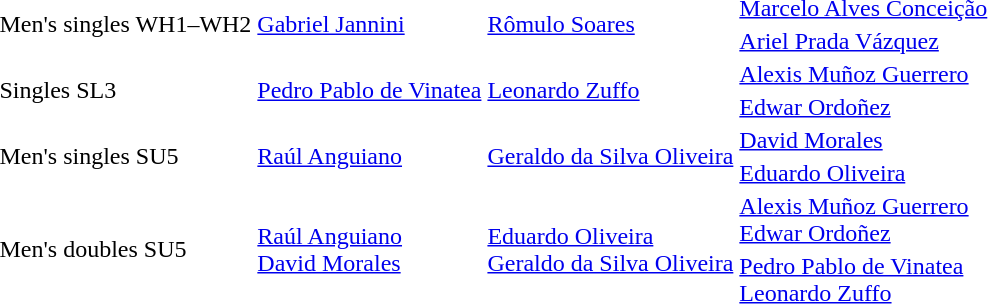<table>
<tr>
<td rowspan="2">Men's singles WH1–WH2</td>
<td rowspan="2"> <a href='#'>Gabriel Jannini</a></td>
<td rowspan="2"> <a href='#'>Rômulo Soares</a></td>
<td> <a href='#'>Marcelo Alves Conceição</a></td>
</tr>
<tr>
<td> <a href='#'>Ariel Prada Vázquez</a></td>
</tr>
<tr>
<td rowspan="2">Singles SL3</td>
<td rowspan="2"> <a href='#'>Pedro Pablo de Vinatea</a></td>
<td rowspan="2"> <a href='#'>Leonardo Zuffo</a></td>
<td> <a href='#'>Alexis Muñoz Guerrero</a></td>
</tr>
<tr>
<td> <a href='#'>Edwar Ordoñez</a></td>
</tr>
<tr>
<td rowspan="2">Men's singles SU5</td>
<td rowspan="2"> <a href='#'>Raúl Anguiano</a></td>
<td rowspan="2"> <a href='#'>Geraldo da Silva Oliveira</a></td>
<td> <a href='#'>David Morales</a></td>
</tr>
<tr>
<td> <a href='#'>Eduardo Oliveira</a></td>
</tr>
<tr>
<td rowspan="2">Men's doubles SU5</td>
<td rowspan="2"> <a href='#'>Raúl Anguiano</a><br> <a href='#'>David Morales</a></td>
<td rowspan="2"> <a href='#'>Eduardo Oliveira</a><br> <a href='#'>Geraldo da Silva Oliveira</a></td>
<td> <a href='#'>Alexis Muñoz Guerrero</a><br> <a href='#'>Edwar Ordoñez</a></td>
</tr>
<tr>
<td> <a href='#'>Pedro Pablo de Vinatea</a><br> <a href='#'>Leonardo Zuffo</a></td>
</tr>
</table>
